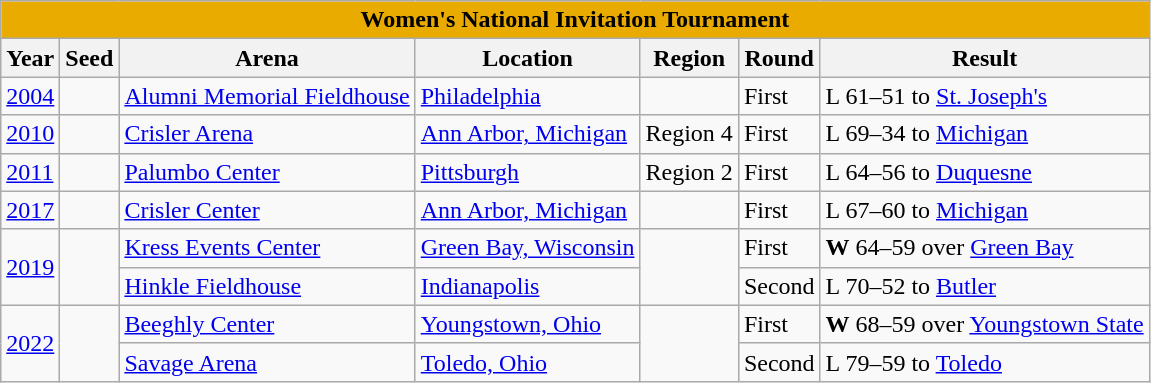<table class="wikitable">
<tr>
<th colspan="7" style="background:#eaab00;">Women's National Invitation Tournament</th>
</tr>
<tr>
<th>Year</th>
<th>Seed</th>
<th>Arena</th>
<th>Location</th>
<th>Region</th>
<th>Round</th>
<th>Result</th>
</tr>
<tr>
<td><a href='#'>2004</a></td>
<td></td>
<td><a href='#'>Alumni Memorial Fieldhouse</a></td>
<td><a href='#'>Philadelphia</a></td>
<td></td>
<td>First</td>
<td>L 61–51 to <a href='#'>St. Joseph's</a></td>
</tr>
<tr>
<td><a href='#'>2010</a></td>
<td></td>
<td><a href='#'>Crisler Arena</a></td>
<td><a href='#'>Ann Arbor, Michigan</a></td>
<td>Region 4</td>
<td>First</td>
<td>L 69–34 to <a href='#'>Michigan</a></td>
</tr>
<tr>
<td><a href='#'>2011</a></td>
<td></td>
<td><a href='#'>Palumbo Center</a></td>
<td><a href='#'>Pittsburgh</a></td>
<td>Region 2</td>
<td>First</td>
<td>L 64–56 to <a href='#'>Duquesne</a></td>
</tr>
<tr>
<td><a href='#'>2017</a></td>
<td></td>
<td><a href='#'>Crisler Center</a></td>
<td><a href='#'>Ann Arbor, Michigan</a></td>
<td></td>
<td>First</td>
<td>L 67–60 to <a href='#'>Michigan</a></td>
</tr>
<tr>
<td rowspan="2"><a href='#'>2019</a></td>
<td rowspan="2"></td>
<td><a href='#'>Kress Events Center</a></td>
<td><a href='#'>Green Bay, Wisconsin</a></td>
<td rowspan="2"></td>
<td>First</td>
<td><strong>W</strong> 64–59 over <a href='#'>Green Bay</a></td>
</tr>
<tr>
<td><a href='#'>Hinkle Fieldhouse</a></td>
<td><a href='#'>Indianapolis</a></td>
<td>Second</td>
<td>L 70–52 to <a href='#'>Butler</a></td>
</tr>
<tr>
<td rowspan="2"><a href='#'>2022</a></td>
<td rowspan="2"></td>
<td><a href='#'>Beeghly Center</a></td>
<td><a href='#'>Youngstown, Ohio</a></td>
<td rowspan="2"></td>
<td>First</td>
<td><strong>W</strong> 68–59 over <a href='#'>Youngstown State</a></td>
</tr>
<tr>
<td><a href='#'>Savage Arena</a></td>
<td><a href='#'>Toledo, Ohio</a></td>
<td>Second</td>
<td>L 79–59 to <a href='#'>Toledo</a></td>
</tr>
</table>
